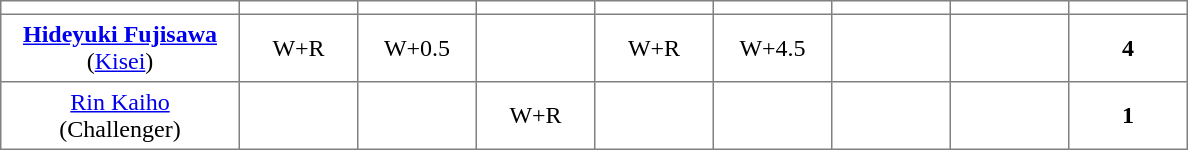<table class="toccolours" border="1" cellpadding="4" cellspacing="0" style="border-collapse: collapse; margin:0;">
<tr>
<th width=150></th>
<th width=70></th>
<th width=70></th>
<th width=70></th>
<th width=70></th>
<th width=70></th>
<th width=70></th>
<th width=70></th>
<th width=70></th>
</tr>
<tr align=center>
<td><strong><a href='#'>Hideyuki Fujisawa</a></strong> (<a href='#'>Kisei</a>)</td>
<td>W+R</td>
<td>W+0.5</td>
<td></td>
<td>W+R</td>
<td>W+4.5</td>
<td></td>
<td></td>
<td><strong>4</strong></td>
</tr>
<tr align=center>
<td><a href='#'>Rin Kaiho</a> (Challenger)</td>
<td></td>
<td></td>
<td>W+R</td>
<td></td>
<td></td>
<td></td>
<td></td>
<td><strong>1</strong></td>
</tr>
</table>
